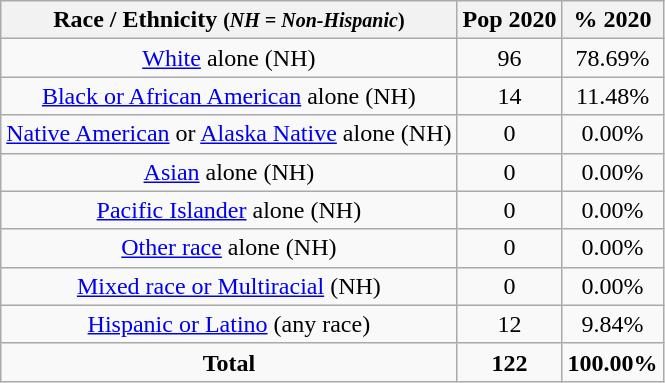<table class="wikitable" style="text-align:center;">
<tr>
<th>Race / Ethnicity <small>(<em>NH = Non-Hispanic</em>)</small></th>
<th>Pop 2020</th>
<th>% 2020</th>
</tr>
<tr>
<td><a href='#'>White</a> alone (NH)</td>
<td>96</td>
<td>78.69%</td>
</tr>
<tr>
<td><a href='#'>Black or African American</a> alone (NH)</td>
<td>14</td>
<td>11.48%</td>
</tr>
<tr>
<td><a href='#'>Native American</a> or <a href='#'>Alaska Native</a> alone (NH)</td>
<td>0</td>
<td>0.00%</td>
</tr>
<tr>
<td><a href='#'>Asian</a> alone (NH)</td>
<td>0</td>
<td>0.00%</td>
</tr>
<tr>
<td><a href='#'>Pacific Islander</a> alone (NH)</td>
<td>0</td>
<td>0.00%</td>
</tr>
<tr>
<td><a href='#'>Other race</a> alone (NH)</td>
<td>0</td>
<td>0.00%</td>
</tr>
<tr>
<td><a href='#'>Mixed race or Multiracial</a> (NH)</td>
<td>0</td>
<td>0.00%</td>
</tr>
<tr>
<td><a href='#'>Hispanic or Latino</a> (any race)</td>
<td>12</td>
<td>9.84%</td>
</tr>
<tr>
<td><strong>Total</strong></td>
<td><strong>122</strong></td>
<td><strong>100.00%</strong></td>
</tr>
</table>
